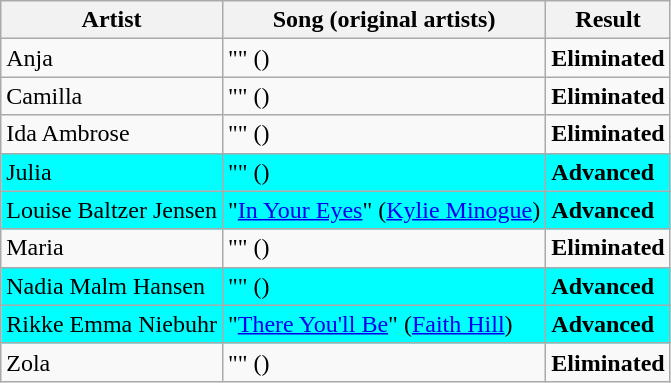<table class=wikitable>
<tr>
<th>Artist</th>
<th>Song (original artists)</th>
<th>Result</th>
</tr>
<tr>
<td>Anja</td>
<td>"" ()</td>
<td><strong>Eliminated</strong></td>
</tr>
<tr>
<td>Camilla</td>
<td>"" ()</td>
<td><strong>Eliminated</strong></td>
</tr>
<tr>
<td>Ida Ambrose</td>
<td>"" ()</td>
<td><strong>Eliminated</strong></td>
</tr>
<tr style="background:cyan;">
<td>Julia</td>
<td>"" ()</td>
<td><strong>Advanced</strong></td>
</tr>
<tr style="background:cyan;">
<td>Louise Baltzer Jensen</td>
<td>"<a href='#'>In Your Eyes</a>" (<a href='#'>Kylie Minogue</a>)</td>
<td><strong>Advanced</strong></td>
</tr>
<tr>
<td>Maria</td>
<td>"" ()</td>
<td><strong>Eliminated</strong></td>
</tr>
<tr style="background:cyan;">
<td>Nadia Malm Hansen</td>
<td>"" ()</td>
<td><strong>Advanced</strong></td>
</tr>
<tr style="background:cyan;">
<td>Rikke Emma Niebuhr</td>
<td>"<a href='#'>There You'll Be</a>" (<a href='#'>Faith Hill</a>)</td>
<td><strong>Advanced</strong></td>
</tr>
<tr>
<td>Zola</td>
<td>"" ()</td>
<td><strong>Eliminated</strong></td>
</tr>
</table>
